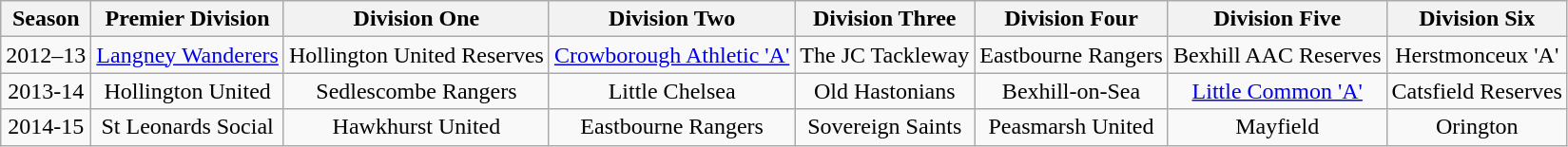<table class="wikitable" style="text-align: center;">
<tr>
<th>Season</th>
<th>Premier Division</th>
<th>Division One</th>
<th>Division Two</th>
<th>Division Three</th>
<th>Division Four</th>
<th>Division Five</th>
<th>Division Six</th>
</tr>
<tr>
<td>2012–13</td>
<td><a href='#'>Langney Wanderers</a></td>
<td>Hollington United Reserves</td>
<td><a href='#'>Crowborough Athletic 'A'</a></td>
<td>The JC Tackleway</td>
<td>Eastbourne Rangers</td>
<td>Bexhill AAC Reserves</td>
<td>Herstmonceux 'A'</td>
</tr>
<tr>
<td>2013-14</td>
<td>Hollington United</td>
<td>Sedlescombe Rangers</td>
<td>Little Chelsea</td>
<td>Old Hastonians</td>
<td>Bexhill-on-Sea</td>
<td><a href='#'>Little Common 'A'</a></td>
<td>Catsfield Reserves</td>
</tr>
<tr>
<td>2014-15</td>
<td>St Leonards Social</td>
<td>Hawkhurst United</td>
<td>Eastbourne Rangers</td>
<td>Sovereign Saints</td>
<td>Peasmarsh United</td>
<td>Mayfield</td>
<td>Orington</td>
</tr>
</table>
